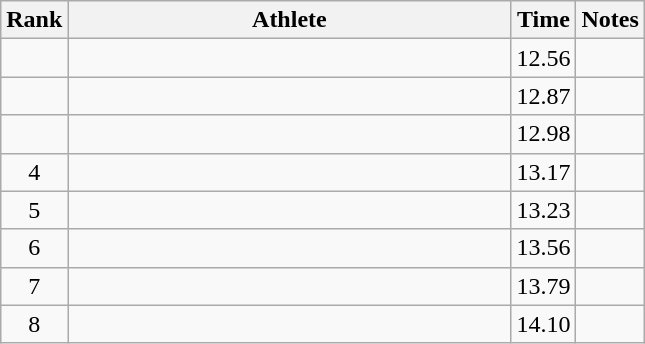<table class="wikitable" style="text-align:center">
<tr>
<th>Rank</th>
<th Style="width:18em">Athlete</th>
<th>Time</th>
<th>Notes</th>
</tr>
<tr>
<td></td>
<td style="text-align:left"></td>
<td>12.56</td>
<td></td>
</tr>
<tr>
<td></td>
<td style="text-align:left"></td>
<td>12.87</td>
<td></td>
</tr>
<tr>
<td></td>
<td style="text-align:left"></td>
<td>12.98</td>
<td></td>
</tr>
<tr>
<td>4</td>
<td style="text-align:left"></td>
<td>13.17</td>
<td></td>
</tr>
<tr>
<td>5</td>
<td style="text-align:left"></td>
<td>13.23</td>
<td></td>
</tr>
<tr>
<td>6</td>
<td style="text-align:left"></td>
<td>13.56</td>
<td></td>
</tr>
<tr>
<td>7</td>
<td style="text-align:left"></td>
<td>13.79</td>
<td></td>
</tr>
<tr>
<td>8</td>
<td style="text-align:left"></td>
<td>14.10</td>
<td></td>
</tr>
</table>
